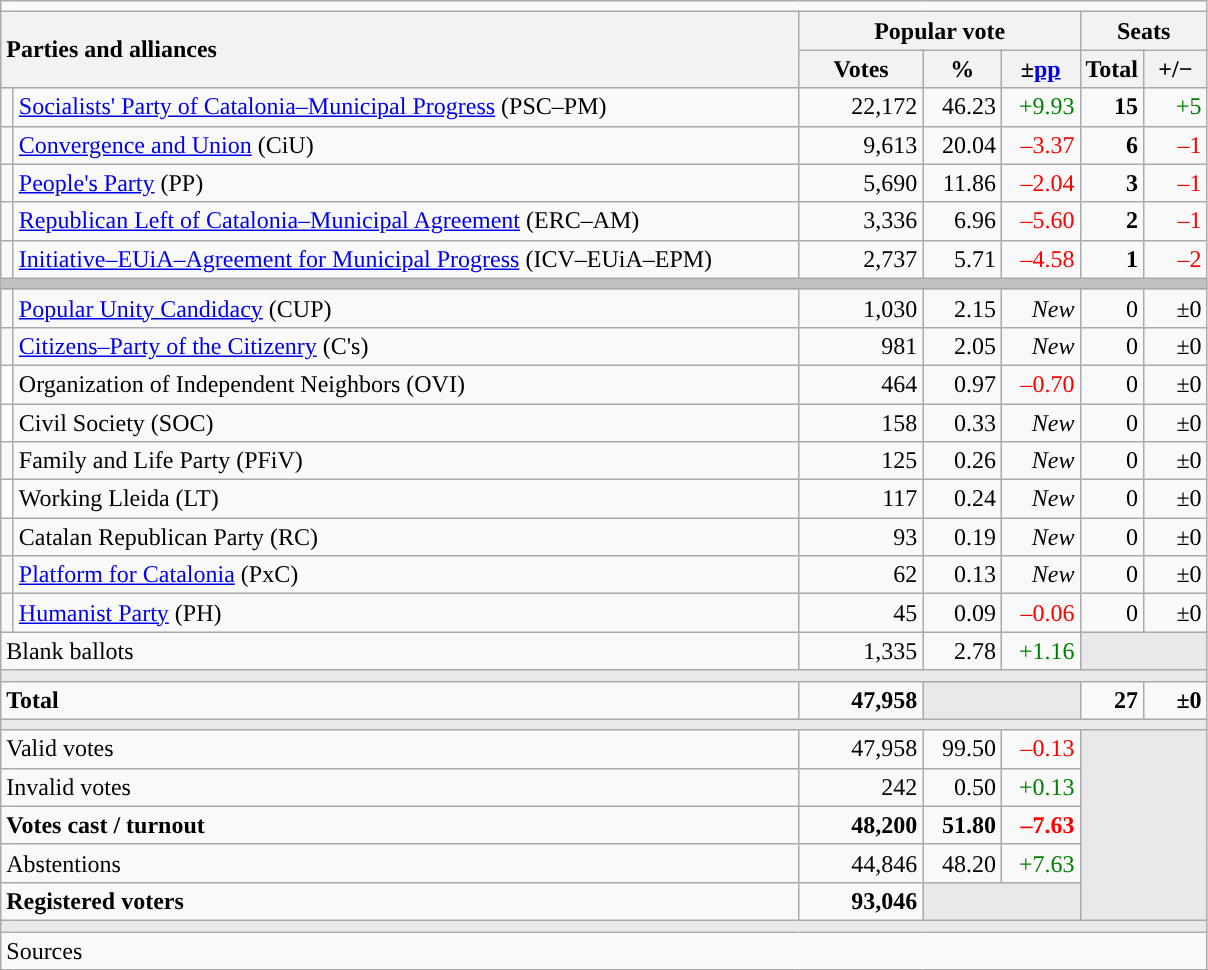<table class="wikitable" style="text-align:right;">
<tr>
<td colspan="7"></td>
</tr>
<tr>
<th style="text-align:left;" rowspan="2" colspan="2" width="525">Parties and alliances</th>
<th colspan="3">Popular vote</th>
<th colspan="2">Seats</th>
</tr>
<tr>
<th width="75">Votes</th>
<th width="45">%</th>
<th width="45">±<a href='#'>pp</a></th>
<th width="35">Total</th>
<th width="35">+/−</th>
</tr>
<tr>
<td width="1" style="color:inherit;background:"></td>
<td align="left"><a href='#'>Socialists' Party of Catalonia–Municipal Progress</a> (PSC–PM)</td>
<td>22,172</td>
<td>46.23</td>
<td style="color:green;">+9.93</td>
<td><strong>15</strong></td>
<td style="color:green;">+5</td>
</tr>
<tr>
<td style="color:inherit;background:"></td>
<td align="left"><a href='#'>Convergence and Union</a> (CiU)</td>
<td>9,613</td>
<td>20.04</td>
<td style="color:red;">–3.37</td>
<td><strong>6</strong></td>
<td style="color:red;">–1</td>
</tr>
<tr>
<td style="color:inherit;background:"></td>
<td align="left"><a href='#'>People's Party</a> (PP)</td>
<td>5,690</td>
<td>11.86</td>
<td style="color:red;">–2.04</td>
<td><strong>3</strong></td>
<td style="color:red;">–1</td>
</tr>
<tr>
<td style="color:inherit;background:"></td>
<td align="left"><a href='#'>Republican Left of Catalonia–Municipal Agreement</a> (ERC–AM)</td>
<td>3,336</td>
<td>6.96</td>
<td style="color:red;">–5.60</td>
<td><strong>2</strong></td>
<td style="color:red;">–1</td>
</tr>
<tr>
<td style="color:inherit;background:"></td>
<td align="left"><a href='#'>Initiative–EUiA–Agreement for Municipal Progress</a> (ICV–EUiA–EPM)</td>
<td>2,737</td>
<td>5.71</td>
<td style="color:red;">–4.58</td>
<td><strong>1</strong></td>
<td style="color:red;">–2</td>
</tr>
<tr>
<td colspan="7" style="color:inherit;background:#C0C0C0"></td>
</tr>
<tr>
<td style="color:inherit;background:"></td>
<td align="left"><a href='#'>Popular Unity Candidacy</a> (CUP)</td>
<td>1,030</td>
<td>2.15</td>
<td><em>New</em></td>
<td>0</td>
<td>±0</td>
</tr>
<tr>
<td style="color:inherit;background:"></td>
<td align="left"><a href='#'>Citizens–Party of the Citizenry</a> (C's)</td>
<td>981</td>
<td>2.05</td>
<td><em>New</em></td>
<td>0</td>
<td>±0</td>
</tr>
<tr>
<td bgcolor="white"></td>
<td align="left">Organization of Independent Neighbors (OVI)</td>
<td>464</td>
<td>0.97</td>
<td style="color:red;">–0.70</td>
<td>0</td>
<td>±0</td>
</tr>
<tr>
<td bgcolor="white"></td>
<td align="left">Civil Society (SOC)</td>
<td>158</td>
<td>0.33</td>
<td><em>New</em></td>
<td>0</td>
<td>±0</td>
</tr>
<tr>
<td style="color:inherit;background:"></td>
<td align="left">Family and Life Party (PFiV)</td>
<td>125</td>
<td>0.26</td>
<td><em>New</em></td>
<td>0</td>
<td>±0</td>
</tr>
<tr>
<td bgcolor="white"></td>
<td align="left">Working Lleida (LT)</td>
<td>117</td>
<td>0.24</td>
<td><em>New</em></td>
<td>0</td>
<td>±0</td>
</tr>
<tr>
<td style="color:inherit;background:"></td>
<td align="left">Catalan Republican Party (RC)</td>
<td>93</td>
<td>0.19</td>
<td><em>New</em></td>
<td>0</td>
<td>±0</td>
</tr>
<tr>
<td style="color:inherit;background:"></td>
<td align="left"><a href='#'>Platform for Catalonia</a> (PxC)</td>
<td>62</td>
<td>0.13</td>
<td><em>New</em></td>
<td>0</td>
<td>±0</td>
</tr>
<tr>
<td style="color:inherit;background:"></td>
<td align="left"><a href='#'>Humanist Party</a> (PH)</td>
<td>45</td>
<td>0.09</td>
<td style="color:red;">–0.06</td>
<td>0</td>
<td>±0</td>
</tr>
<tr>
<td align="left" colspan="2">Blank ballots</td>
<td>1,335</td>
<td>2.78</td>
<td style="color:green;">+1.16</td>
<td style="color:inherit;background:#E9E9E9" colspan="2"></td>
</tr>
<tr>
<td colspan="7" style="color:inherit;background:#E9E9E9"></td>
</tr>
<tr style="font-weight:bold;">
<td align="left" colspan="2">Total</td>
<td>47,958</td>
<td bgcolor="#E9E9E9" colspan="2"></td>
<td>27</td>
<td>±0</td>
</tr>
<tr>
<td colspan="7" style="color:inherit;background:#E9E9E9"></td>
</tr>
<tr>
<td align="left" colspan="2">Valid votes</td>
<td>47,958</td>
<td>99.50</td>
<td style="color:red;">–0.13</td>
<td bgcolor="#E9E9E9" colspan="2" rowspan="5"></td>
</tr>
<tr>
<td align="left" colspan="2">Invalid votes</td>
<td>242</td>
<td>0.50</td>
<td style="color:green;">+0.13</td>
</tr>
<tr style="font-weight:bold;">
<td align="left" colspan="2">Votes cast / turnout</td>
<td>48,200</td>
<td>51.80</td>
<td style="color:red;">–7.63</td>
</tr>
<tr>
<td align="left" colspan="2">Abstentions</td>
<td>44,846</td>
<td>48.20</td>
<td style="color:green;">+7.63</td>
</tr>
<tr style="font-weight:bold;">
<td align="left" colspan="2">Registered voters</td>
<td>93,046</td>
<td bgcolor="#E9E9E9" colspan="2"></td>
</tr>
<tr>
<td colspan="7" style="color:inherit;background:#E9E9E9"></td>
</tr>
<tr>
<td align="left" colspan="7">Sources</td>
</tr>
</table>
